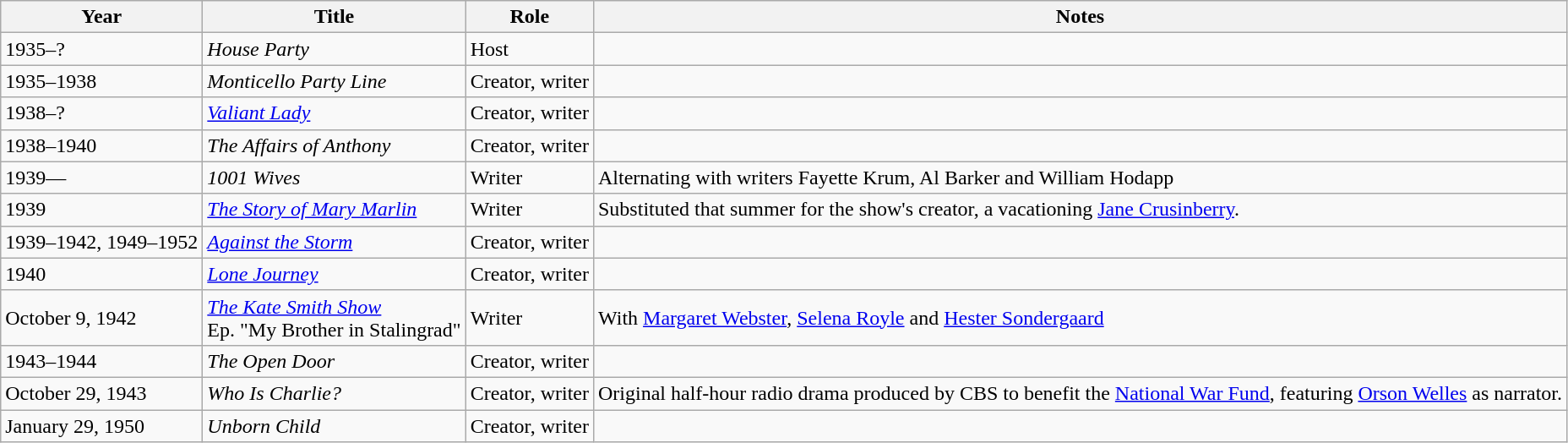<table class="wikitable sortable">
<tr>
<th>Year</th>
<th>Title</th>
<th>Role</th>
<th>Notes</th>
</tr>
<tr>
<td>1935–?</td>
<td><em>House Party</em></td>
<td>Host</td>
<td></td>
</tr>
<tr>
<td>1935–1938</td>
<td><em>Monticello Party Line</em></td>
<td>Creator, writer</td>
<td></td>
</tr>
<tr>
<td>1938–?</td>
<td><em><a href='#'>Valiant Lady</a></em></td>
<td>Creator, writer</td>
<td></td>
</tr>
<tr>
<td>1938–1940</td>
<td><em>The Affairs of Anthony</em></td>
<td>Creator, writer</td>
<td></td>
</tr>
<tr>
<td>1939—</td>
<td><em>1001 Wives</em></td>
<td>Writer</td>
<td>Alternating with writers Fayette Krum, Al Barker and William Hodapp</td>
</tr>
<tr>
<td>1939</td>
<td><em><a href='#'>The Story of Mary Marlin</a></em></td>
<td>Writer</td>
<td>Substituted that summer for the show's creator, a vacationing <a href='#'>Jane Crusinberry</a>.</td>
</tr>
<tr>
<td>1939–1942, 1949–1952</td>
<td><em><a href='#'>Against the Storm</a></em></td>
<td>Creator, writer</td>
<td></td>
</tr>
<tr>
<td>1940</td>
<td><em><a href='#'>Lone Journey</a></em></td>
<td>Creator, writer</td>
<td></td>
</tr>
<tr>
<td>October 9, 1942</td>
<td><em><a href='#'>The Kate Smith Show</a></em><br>Ep. "My Brother in Stalingrad"</td>
<td>Writer</td>
<td>With <a href='#'>Margaret Webster</a>, <a href='#'>Selena Royle</a> and <a href='#'>Hester Sondergaard</a></td>
</tr>
<tr>
<td>1943–1944</td>
<td><em>The Open Door</em></td>
<td>Creator, writer</td>
<td></td>
</tr>
<tr>
<td>October 29, 1943</td>
<td><em>Who Is Charlie?</em></td>
<td>Creator, writer</td>
<td>Original half-hour radio drama produced by CBS to benefit the <a href='#'>National War Fund</a>, featuring <a href='#'>Orson Welles</a> as narrator.</td>
</tr>
<tr>
<td>January 29, 1950</td>
<td><em>Unborn Child</em></td>
<td>Creator, writer</td>
<td></td>
</tr>
</table>
